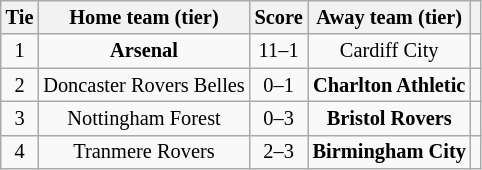<table class="wikitable" style="text-align:center; font-size:85%">
<tr>
<th>Tie</th>
<th>Home team (tier)</th>
<th>Score</th>
<th>Away team (tier)</th>
<th></th>
</tr>
<tr>
<td align="center">1</td>
<td><strong>Arsenal</strong></td>
<td align="center">11–1</td>
<td>Cardiff City</td>
<td></td>
</tr>
<tr>
<td align="center">2</td>
<td>Doncaster Rovers Belles</td>
<td align="center">0–1</td>
<td><strong>Charlton Athletic</strong></td>
<td></td>
</tr>
<tr>
<td align="center">3</td>
<td>Nottingham Forest</td>
<td align="center">0–3</td>
<td><strong>Bristol Rovers</strong></td>
<td></td>
</tr>
<tr>
<td align="center">4</td>
<td>Tranmere Rovers</td>
<td align="center">2–3</td>
<td><strong>Birmingham City</strong></td>
<td></td>
</tr>
</table>
